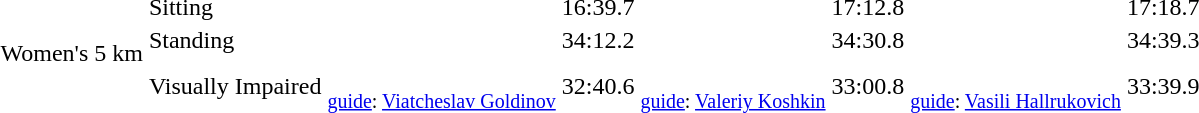<table>
<tr>
<td rowspan="3">Women's 5 km</td>
<td>Sitting</td>
<td></td>
<td>16:39.7</td>
<td></td>
<td>17:12.8</td>
<td></td>
<td>17:18.7</td>
</tr>
<tr>
<td>Standing</td>
<td></td>
<td>34:12.2</td>
<td></td>
<td>34:30.8</td>
<td></td>
<td>34:39.3</td>
</tr>
<tr>
<td>Visually Impaired</td>
<td><br><small><a href='#'>guide</a>: <a href='#'>Viatcheslav Goldinov</a></small></td>
<td>32:40.6</td>
<td><br><small><a href='#'>guide</a>: <a href='#'>Valeriy Koshkin</a></small></td>
<td>33:00.8</td>
<td><br><small><a href='#'>guide</a>: <a href='#'>Vasili Hallrukovich</a></small></td>
<td>33:39.9</td>
</tr>
</table>
